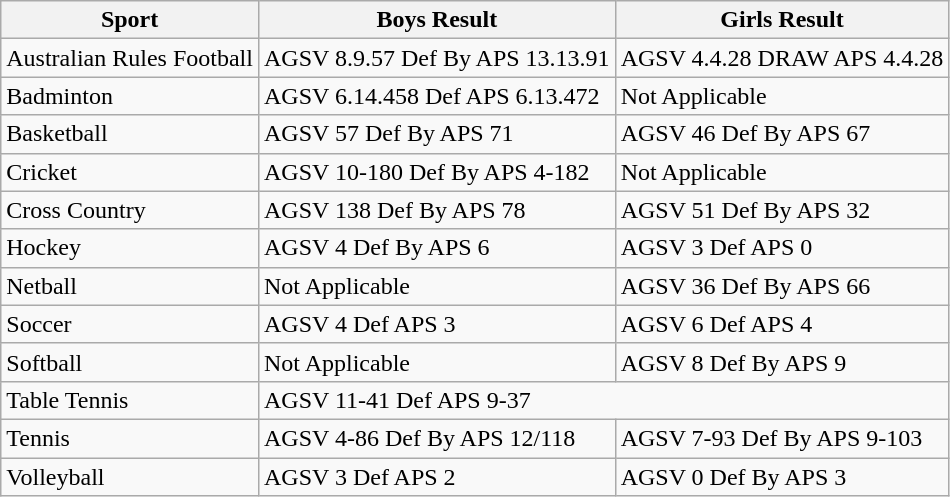<table class="wikitable">
<tr>
<th>Sport</th>
<th>Boys Result</th>
<th>Girls Result</th>
</tr>
<tr>
<td>Australian Rules Football</td>
<td>AGSV 8.9.57 Def By APS 13.13.91</td>
<td>AGSV 4.4.28 DRAW APS 4.4.28</td>
</tr>
<tr>
<td>Badminton</td>
<td>AGSV 6.14.458 Def APS 6.13.472</td>
<td>Not Applicable</td>
</tr>
<tr>
<td>Basketball</td>
<td>AGSV 57 Def By APS 71</td>
<td>AGSV 46 Def By APS 67</td>
</tr>
<tr>
<td>Cricket</td>
<td>AGSV 10-180 Def By APS 4-182</td>
<td>Not Applicable</td>
</tr>
<tr>
<td>Cross Country</td>
<td>AGSV 138 Def By APS 78</td>
<td>AGSV 51 Def By APS 32</td>
</tr>
<tr>
<td>Hockey</td>
<td>AGSV 4 Def By APS 6</td>
<td>AGSV 3 Def APS 0</td>
</tr>
<tr>
<td>Netball</td>
<td>Not Applicable</td>
<td>AGSV 36 Def By APS 66</td>
</tr>
<tr>
<td>Soccer</td>
<td>AGSV 4 Def APS 3</td>
<td>AGSV 6 Def APS 4</td>
</tr>
<tr>
<td>Softball</td>
<td>Not Applicable</td>
<td>AGSV 8 Def By APS 9</td>
</tr>
<tr>
<td>Table Tennis</td>
<td colspan="2">AGSV 11-41 Def APS 9-37</td>
</tr>
<tr>
<td>Tennis</td>
<td>AGSV 4-86 Def By APS 12/118</td>
<td>AGSV 7-93 Def By APS 9-103</td>
</tr>
<tr>
<td>Volleyball</td>
<td>AGSV 3 Def APS 2</td>
<td>AGSV 0 Def By APS 3</td>
</tr>
</table>
